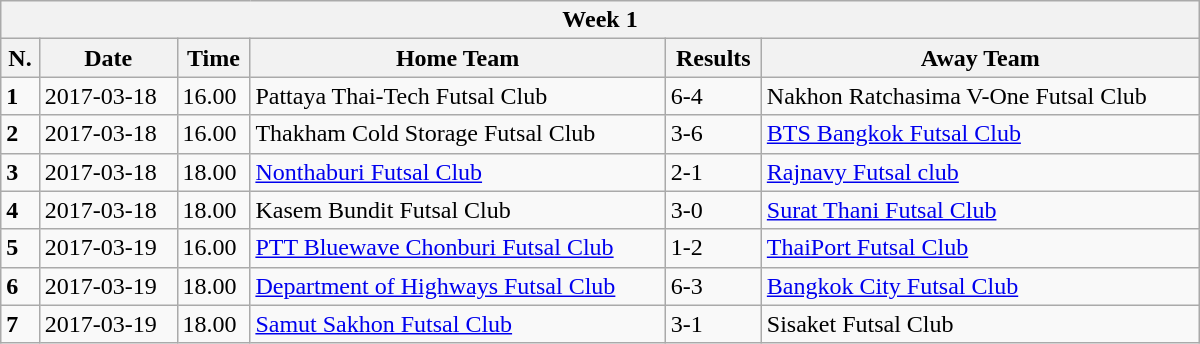<table class="wikitable mw-collapsible mw-collapsed" style="min-width:50em">
<tr>
<th colspan="6">Week 1</th>
</tr>
<tr>
<th>N.</th>
<th>Date</th>
<th>Time</th>
<th>Home Team</th>
<th>Results</th>
<th>Away Team</th>
</tr>
<tr>
<td><strong>1</strong></td>
<td>2017-03-18</td>
<td>16.00</td>
<td>Pattaya Thai-Tech Futsal Club</td>
<td>6-4</td>
<td>Nakhon Ratchasima V-One Futsal Club</td>
</tr>
<tr>
<td><strong>2</strong></td>
<td>2017-03-18</td>
<td>16.00</td>
<td>Thakham Cold Storage Futsal Club</td>
<td>3-6</td>
<td><a href='#'>BTS Bangkok Futsal Club</a></td>
</tr>
<tr>
<td><strong>3</strong></td>
<td>2017-03-18</td>
<td>18.00</td>
<td><a href='#'>Nonthaburi Futsal Club</a></td>
<td>2-1</td>
<td><a href='#'>Rajnavy Futsal club</a></td>
</tr>
<tr>
<td><strong>4</strong></td>
<td>2017-03-18</td>
<td>18.00</td>
<td>Kasem Bundit Futsal Club</td>
<td>3-0</td>
<td><a href='#'>Surat Thani Futsal Club</a></td>
</tr>
<tr>
<td><strong>5</strong></td>
<td>2017-03-19</td>
<td>16.00</td>
<td><a href='#'>PTT Bluewave Chonburi Futsal Club</a></td>
<td>1-2</td>
<td><a href='#'>ThaiPort Futsal Club</a></td>
</tr>
<tr>
<td><strong>6</strong></td>
<td>2017-03-19</td>
<td>18.00</td>
<td><a href='#'>Department of Highways Futsal Club</a></td>
<td>6-3</td>
<td><a href='#'>Bangkok City Futsal Club</a></td>
</tr>
<tr>
<td><strong>7</strong></td>
<td>2017-03-19</td>
<td>18.00</td>
<td><a href='#'>Samut Sakhon Futsal Club</a></td>
<td>3-1</td>
<td>Sisaket Futsal Club</td>
</tr>
</table>
